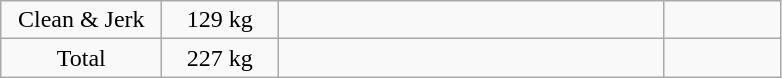<table class = "wikitable" style="text-align:center;">
<tr>
<td width=100>Clean & Jerk</td>
<td width=70>129 kg</td>
<td width=250 align=left></td>
<td width=70></td>
</tr>
<tr>
<td>Total</td>
<td>227 kg</td>
<td align=left></td>
<td></td>
</tr>
</table>
